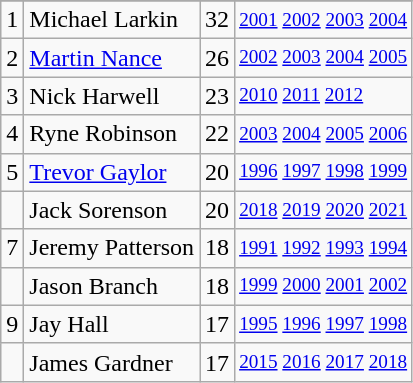<table class="wikitable">
<tr>
</tr>
<tr>
<td>1</td>
<td>Michael Larkin</td>
<td>32</td>
<td style="font-size:80%;"><a href='#'>2001</a> <a href='#'>2002</a> <a href='#'>2003</a> <a href='#'>2004</a></td>
</tr>
<tr>
<td>2</td>
<td><a href='#'>Martin Nance</a></td>
<td>26</td>
<td style="font-size:80%;"><a href='#'>2002</a> <a href='#'>2003</a> <a href='#'>2004</a> <a href='#'>2005</a></td>
</tr>
<tr>
<td>3</td>
<td>Nick Harwell</td>
<td>23</td>
<td style="font-size:80%;"><a href='#'>2010</a> <a href='#'>2011</a> <a href='#'>2012</a></td>
</tr>
<tr>
<td>4</td>
<td>Ryne Robinson</td>
<td>22</td>
<td style="font-size:80%;"><a href='#'>2003</a> <a href='#'>2004</a> <a href='#'>2005</a> <a href='#'>2006</a></td>
</tr>
<tr>
<td>5</td>
<td><a href='#'>Trevor Gaylor</a></td>
<td>20</td>
<td style="font-size:80%;"><a href='#'>1996</a> <a href='#'>1997</a> <a href='#'>1998</a> <a href='#'>1999</a></td>
</tr>
<tr>
<td></td>
<td>Jack Sorenson</td>
<td>20</td>
<td style="font-size:80%;"><a href='#'>2018</a> <a href='#'>2019</a> <a href='#'>2020</a> <a href='#'>2021</a></td>
</tr>
<tr>
<td>7</td>
<td>Jeremy Patterson</td>
<td>18</td>
<td style="font-size:80%;"><a href='#'>1991</a> <a href='#'>1992</a> <a href='#'>1993</a> <a href='#'>1994</a></td>
</tr>
<tr>
<td></td>
<td>Jason Branch</td>
<td>18</td>
<td style="font-size:80%;"><a href='#'>1999</a> <a href='#'>2000</a> <a href='#'>2001</a> <a href='#'>2002</a></td>
</tr>
<tr>
<td>9</td>
<td>Jay Hall</td>
<td>17</td>
<td style="font-size:80%;"><a href='#'>1995</a> <a href='#'>1996</a> <a href='#'>1997</a> <a href='#'>1998</a></td>
</tr>
<tr>
<td></td>
<td>James Gardner</td>
<td>17</td>
<td style="font-size:80%;"><a href='#'>2015</a> <a href='#'>2016</a> <a href='#'>2017</a> <a href='#'>2018</a></td>
</tr>
</table>
